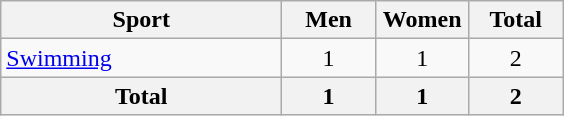<table class="wikitable sortable" style="text-align:center;">
<tr>
<th width=180>Sport</th>
<th width=55>Men</th>
<th width=55>Women</th>
<th width=55>Total</th>
</tr>
<tr>
<td align=left><a href='#'>Swimming</a></td>
<td>1</td>
<td>1</td>
<td>2</td>
</tr>
<tr>
<th>Total</th>
<th>1</th>
<th>1</th>
<th>2</th>
</tr>
</table>
